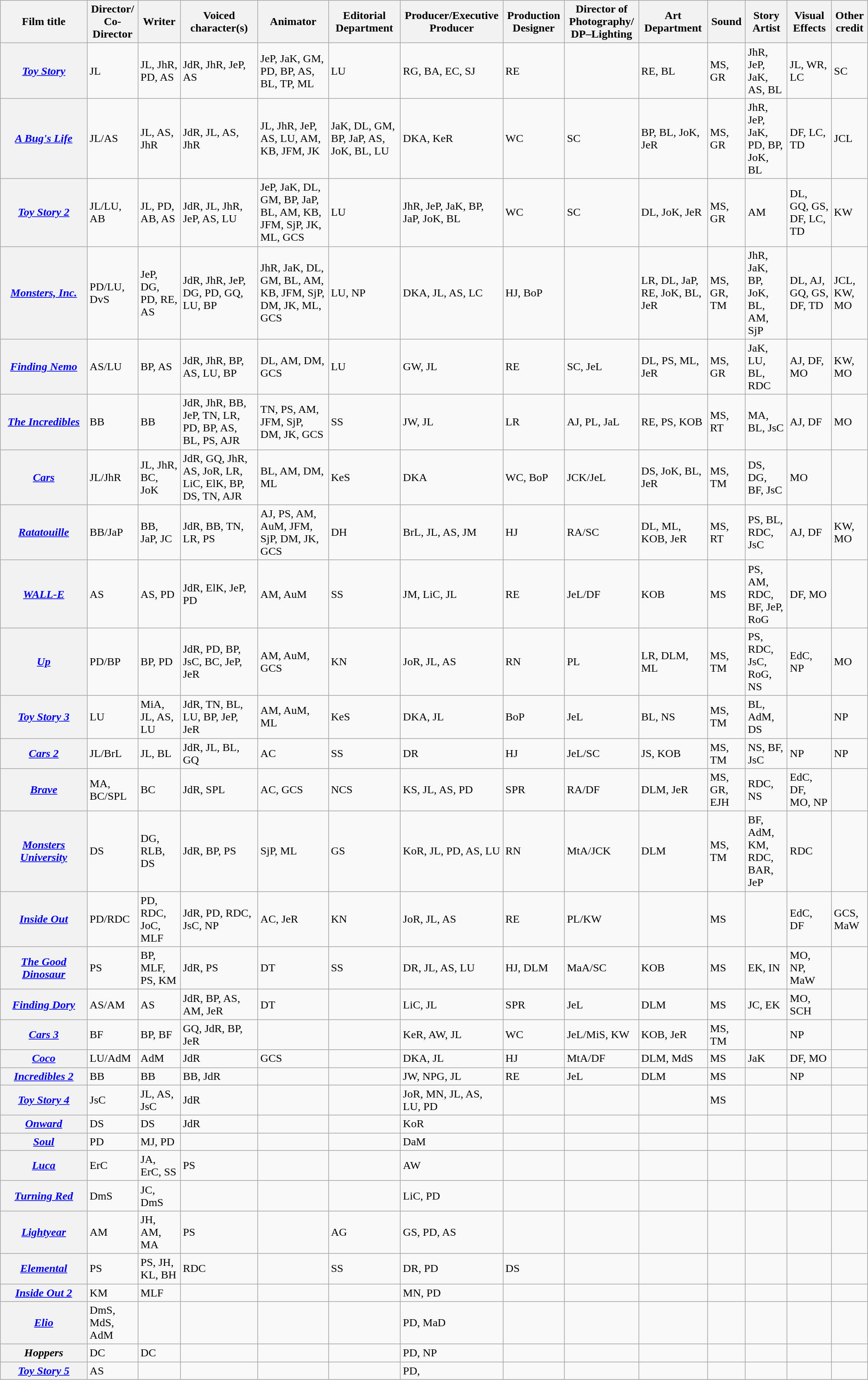<table class="wikitable">
<tr>
<th width="10%">Film title</th>
<th>Director/<br>Co-Director</th>
<th>Writer</th>
<th>Voiced character(s)</th>
<th>Animator</th>
<th>Editorial Department</th>
<th>Producer/Executive Producer</th>
<th>Production Designer</th>
<th>Director of Photography/<br>DP–Lighting</th>
<th>Art Department</th>
<th>Sound</th>
<th>Story Artist</th>
<th>Visual Effects</th>
<th>Other credit</th>
</tr>
<tr>
<th><em><a href='#'>Toy Story</a></em></th>
<td>JL</td>
<td>JL, JhR, PD, AS</td>
<td>JdR, JhR, JeP, AS</td>
<td>JeP, JaK, GM, PD, BP, AS, BL, TP, ML</td>
<td>LU</td>
<td>RG, BA, EC, SJ</td>
<td>RE</td>
<td></td>
<td>RE, BL</td>
<td>MS, GR</td>
<td>JhR, JeP, JaK, AS, BL</td>
<td>JL, WR, LC</td>
<td>SC</td>
</tr>
<tr>
<th><em><a href='#'>A Bug's Life</a></em></th>
<td>JL/AS</td>
<td>JL, AS, JhR</td>
<td>JdR, JL, AS, JhR</td>
<td>JL, JhR, JeP, AS, LU, AM, KB, JFM, JK</td>
<td>JaK, DL, GM, BP, JaP, AS, JoK, BL, LU</td>
<td>DKA, KeR</td>
<td>WC</td>
<td>SC</td>
<td>BP, BL, JoK, JeR</td>
<td>MS, GR</td>
<td>JhR, JeP, JaK, PD, BP, JoK, BL</td>
<td>DF, LC, TD</td>
<td>JCL</td>
</tr>
<tr>
<th><em><a href='#'>Toy Story 2</a></em></th>
<td>JL/LU, AB</td>
<td>JL, PD, AB, AS</td>
<td>JdR, JL, JhR, JeP, AS, LU</td>
<td>JeP, JaK, DL, GM, BP, JaP, BL, AM, KB, JFM, SjP, JK, ML, GCS</td>
<td>LU</td>
<td>JhR, JeP, JaK, BP, JaP, JoK, BL</td>
<td>WC</td>
<td>SC</td>
<td>DL, JoK, JeR</td>
<td>MS, GR</td>
<td>AM</td>
<td>DL, GQ, GS, DF, LC, TD</td>
<td>KW</td>
</tr>
<tr>
<th><em><a href='#'>Monsters, Inc.</a></em></th>
<td>PD/LU, DvS</td>
<td>JeP, DG, PD, RE, AS</td>
<td>JdR, JhR, JeP, DG, PD, GQ, LU, BP</td>
<td>JhR, JaK, DL, GM, BL, AM, KB, JFM, SjP, DM, JK, ML, GCS</td>
<td>LU, NP</td>
<td>DKA, JL, AS, LC</td>
<td>HJ, BoP</td>
<td></td>
<td>LR, DL, JaP, RE, JoK, BL, JeR</td>
<td>MS, GR, TM</td>
<td>JhR, JaK, BP, JoK, BL, AM, SjP</td>
<td>DL, AJ, GQ, GS, DF, TD</td>
<td>JCL, KW, MO</td>
</tr>
<tr>
<th><em><a href='#'>Finding Nemo</a></em></th>
<td>AS/LU</td>
<td>BP, AS</td>
<td>JdR, JhR, BP, AS, LU, BP</td>
<td>DL, AM, DM, GCS</td>
<td>LU</td>
<td>GW, JL</td>
<td>RE</td>
<td>SC, JeL</td>
<td>DL, PS, ML, JeR</td>
<td>MS, GR</td>
<td>JaK, LU, BL, RDC</td>
<td>AJ, DF, MO</td>
<td>KW, MO</td>
</tr>
<tr>
<th><em><a href='#'>The Incredibles</a></em></th>
<td>BB</td>
<td>BB</td>
<td>JdR, JhR, BB, JeP, TN, LR, PD, BP, AS, BL, PS, AJR</td>
<td>TN, PS, AM, JFM, SjP, DM, JK, GCS</td>
<td>SS</td>
<td>JW, JL</td>
<td>LR</td>
<td>AJ, PL, JaL</td>
<td>RE, PS, KOB</td>
<td>MS, RT</td>
<td>MA, BL, JsC</td>
<td>AJ, DF</td>
<td>MO</td>
</tr>
<tr>
<th><em><a href='#'>Cars</a></em></th>
<td>JL/JhR</td>
<td>JL, JhR, BC, JoK</td>
<td>JdR, GQ, JhR, AS, JoR, LR, LiC, ElK, BP, DS, TN, AJR</td>
<td>BL, AM, DM, ML</td>
<td>KeS</td>
<td>DKA</td>
<td>WC, BoP</td>
<td>JCK/JeL</td>
<td>DS, JoK, BL, JeR</td>
<td>MS, TM</td>
<td>DS, DG, BF, JsC</td>
<td>MO</td>
<td></td>
</tr>
<tr>
<th><em><a href='#'>Ratatouille</a></em></th>
<td>BB/JaP</td>
<td>BB, JaP, JC</td>
<td>JdR, BB, TN, LR, PS</td>
<td>AJ, PS, AM, AuM, JFM, SjP, DM, JK, GCS</td>
<td>DH</td>
<td>BrL, JL, AS, JM</td>
<td>HJ</td>
<td>RA/SC</td>
<td>DL, ML, KOB, JeR</td>
<td>MS, RT</td>
<td>PS, BL, RDC, JsC</td>
<td>AJ, DF</td>
<td>KW, MO</td>
</tr>
<tr>
<th><em><a href='#'>WALL-E</a></em></th>
<td>AS</td>
<td>AS, PD</td>
<td>JdR, ElK, JeP, PD</td>
<td>AM, AuM</td>
<td>SS</td>
<td>JM, LiC, JL</td>
<td>RE</td>
<td>JeL/DF</td>
<td>KOB</td>
<td>MS</td>
<td>PS, AM, RDC, BF, JeP, RoG</td>
<td>DF, MO</td>
<td></td>
</tr>
<tr>
<th><em><a href='#'>Up</a></em></th>
<td>PD/BP</td>
<td>BP, PD</td>
<td>JdR, PD, BP, JsC, BC, JeP, JeR</td>
<td>AM, AuM, GCS</td>
<td>KN</td>
<td>JoR, JL, AS</td>
<td>RN</td>
<td>PL</td>
<td>LR, DLM, ML</td>
<td>MS, TM</td>
<td>PS, RDC, JsC, RoG, NS</td>
<td>EdC, NP</td>
<td>MO</td>
</tr>
<tr>
<th><em><a href='#'>Toy Story 3</a></em></th>
<td>LU</td>
<td>MiA, JL, AS, LU</td>
<td>JdR, TN, BL, LU, BP, JeP, JeR</td>
<td>AM, AuM, ML</td>
<td>KeS</td>
<td>DKA, JL</td>
<td>BoP</td>
<td>JeL</td>
<td>BL, NS</td>
<td>MS, TM</td>
<td>BL, AdM, DS</td>
<td></td>
<td>NP</td>
</tr>
<tr>
<th><em><a href='#'>Cars 2</a></em></th>
<td>JL/BrL</td>
<td>JL, BL</td>
<td>JdR, JL, BL, GQ</td>
<td>AC</td>
<td>SS</td>
<td>DR</td>
<td>HJ</td>
<td>JeL/SC</td>
<td>JS, KOB</td>
<td>MS, TM</td>
<td>NS, BF, JsC</td>
<td>NP</td>
<td>NP</td>
</tr>
<tr>
<th><em><a href='#'>Brave</a></em></th>
<td>MA, BC/SPL</td>
<td>BC</td>
<td>JdR, SPL</td>
<td>AC, GCS</td>
<td>NCS</td>
<td>KS, JL, AS, PD</td>
<td>SPR</td>
<td>RA/DF</td>
<td>DLM, JeR</td>
<td>MS, GR, EJH</td>
<td>RDC, NS</td>
<td>EdC, DF, MO, NP</td>
<td></td>
</tr>
<tr>
<th><em><a href='#'>Monsters University</a></em></th>
<td>DS</td>
<td>DG, RLB, DS</td>
<td>JdR, BP, PS</td>
<td>SjP, ML</td>
<td>GS</td>
<td>KoR, JL, PD, AS, LU</td>
<td>RN</td>
<td>MtA/JCK</td>
<td>DLM</td>
<td>MS, TM</td>
<td>BF, AdM, KM, RDC, BAR, JeP</td>
<td>RDC</td>
<td></td>
</tr>
<tr>
<th><em><a href='#'>Inside Out</a></em></th>
<td>PD/RDC</td>
<td>PD, RDC, JoC, MLF</td>
<td>JdR, PD, RDC, JsC, NP</td>
<td>AC, JeR</td>
<td>KN</td>
<td>JoR, JL, AS</td>
<td>RE</td>
<td>PL/KW</td>
<td></td>
<td>MS</td>
<td></td>
<td>EdC, DF</td>
<td>GCS, MaW</td>
</tr>
<tr>
<th><em><a href='#'>The Good Dinosaur</a></em></th>
<td>PS</td>
<td>BP, MLF, PS, KM</td>
<td>JdR, PS</td>
<td>DT</td>
<td>SS</td>
<td>DR, JL, AS, LU</td>
<td>HJ, DLM</td>
<td>MaA/SC</td>
<td>KOB</td>
<td>MS</td>
<td>EK, IN</td>
<td>MO, NP, MaW</td>
<td></td>
</tr>
<tr>
<th><em><a href='#'>Finding Dory</a></em></th>
<td>AS/AM</td>
<td>AS</td>
<td>JdR, BP, AS, AM, JeR</td>
<td>DT</td>
<td></td>
<td>LiC, JL</td>
<td>SPR</td>
<td>JeL</td>
<td>DLM</td>
<td>MS</td>
<td>JC, EK</td>
<td>MO, SCH</td>
<td></td>
</tr>
<tr>
<th><em><a href='#'>Cars 3</a></em></th>
<td>BF</td>
<td>BP, BF</td>
<td>GQ, JdR, BP, JeR</td>
<td></td>
<td></td>
<td>KeR, AW, JL</td>
<td>WC</td>
<td>JeL/MiS, KW</td>
<td>KOB, JeR</td>
<td>MS, TM</td>
<td></td>
<td>NP</td>
<td></td>
</tr>
<tr>
<th><em><a href='#'>Coco</a></em></th>
<td>LU/AdM</td>
<td>AdM</td>
<td>JdR</td>
<td>GCS</td>
<td></td>
<td>DKA, JL</td>
<td>HJ</td>
<td>MtA/DF</td>
<td>DLM, MdS</td>
<td>MS</td>
<td>JaK</td>
<td>DF, MO</td>
<td></td>
</tr>
<tr>
<th><em><a href='#'>Incredibles 2</a></em></th>
<td>BB</td>
<td>BB</td>
<td>BB, JdR</td>
<td></td>
<td></td>
<td>JW, NPG, JL</td>
<td>RE</td>
<td>JeL</td>
<td>DLM</td>
<td>MS</td>
<td></td>
<td>NP</td>
<td></td>
</tr>
<tr>
<th><em><a href='#'>Toy Story 4</a></em></th>
<td>JsC</td>
<td>JL, AS, JsC</td>
<td>JdR</td>
<td></td>
<td></td>
<td>JoR, MN, JL, AS, LU, PD</td>
<td></td>
<td></td>
<td></td>
<td>MS</td>
<td></td>
<td></td>
<td></td>
</tr>
<tr>
<th><em><a href='#'>Onward</a></em></th>
<td>DS</td>
<td>DS</td>
<td>JdR</td>
<td></td>
<td></td>
<td>KoR</td>
<td></td>
<td></td>
<td></td>
<td></td>
<td></td>
<td></td>
<td></td>
</tr>
<tr>
<th><em><a href='#'>Soul</a></em></th>
<td>PD</td>
<td>MJ, PD</td>
<td></td>
<td></td>
<td></td>
<td>DaM</td>
<td></td>
<td></td>
<td></td>
<td></td>
<td></td>
<td></td>
<td></td>
</tr>
<tr>
<th><em><a href='#'>Luca</a></em></th>
<td>ErC</td>
<td>JA, ErC, SS</td>
<td>PS</td>
<td></td>
<td></td>
<td>AW</td>
<td></td>
<td></td>
<td></td>
<td></td>
<td></td>
<td></td>
<td></td>
</tr>
<tr>
<th><em><a href='#'>Turning Red</a></em></th>
<td>DmS</td>
<td>JC, DmS</td>
<td></td>
<td></td>
<td></td>
<td>LiC, PD</td>
<td></td>
<td></td>
<td></td>
<td></td>
<td></td>
<td></td>
<td></td>
</tr>
<tr>
<th><em><a href='#'>Lightyear</a></em></th>
<td>AM</td>
<td>JH, AM, MA</td>
<td>PS</td>
<td></td>
<td>AG</td>
<td>GS, PD, AS</td>
<td></td>
<td></td>
<td></td>
<td></td>
<td></td>
<td></td>
<td></td>
</tr>
<tr>
<th><em><a href='#'>Elemental</a></em></th>
<td>PS</td>
<td>PS, JH, KL, BH</td>
<td>RDC</td>
<td></td>
<td>SS</td>
<td>DR, PD</td>
<td>DS</td>
<td></td>
<td></td>
<td></td>
<td></td>
<td></td>
<td></td>
</tr>
<tr>
<th><em><a href='#'>Inside Out 2</a></em></th>
<td>KM</td>
<td>MLF</td>
<td></td>
<td></td>
<td></td>
<td>MN, PD</td>
<td></td>
<td></td>
<td></td>
<td></td>
<td></td>
<td></td>
<td></td>
</tr>
<tr>
<th><em><a href='#'>Elio</a></em></th>
<td>DmS, MdS, AdM</td>
<td></td>
<td></td>
<td></td>
<td></td>
<td>PD, MaD</td>
<td></td>
<td></td>
<td></td>
<td></td>
<td></td>
<td></td>
<td></td>
</tr>
<tr>
<th><em>Hoppers</em></th>
<td>DC</td>
<td>DC</td>
<td></td>
<td></td>
<td></td>
<td>PD, NP</td>
<td></td>
<td></td>
<td></td>
<td></td>
<td></td>
<td></td>
<td></td>
</tr>
<tr>
<th><em><a href='#'>Toy Story 5</a></em></th>
<td>AS</td>
<td></td>
<td></td>
<td></td>
<td></td>
<td>PD,</td>
<td></td>
<td></td>
<td></td>
<td></td>
<td></td>
<td></td>
<td></td>
</tr>
</table>
